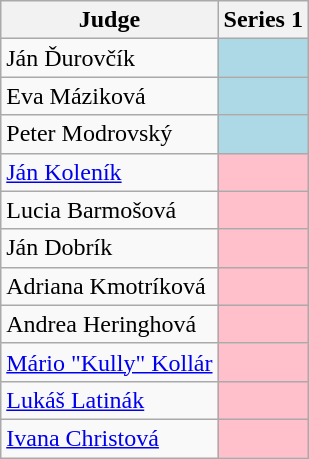<table class="wikitable">
<tr>
<th>Judge</th>
<th>Series 1</th>
</tr>
<tr>
<td>Ján Ďurovčík</td>
<td colspan=5  style="text-align:center; background:lightblue;"></td>
</tr>
<tr>
<td>Eva Máziková</td>
<td colspan=5  style="text-align:center; background:lightblue;"></td>
</tr>
<tr>
<td>Peter Modrovský</td>
<td colspan=5  style="text-align:center; background:lightblue;"></td>
</tr>
<tr>
<td><a href='#'>Ján Koleník</a></td>
<td colspan=5  style="text-align:center; background:pink;"></td>
</tr>
<tr>
<td>Lucia Barmošová</td>
<td colspan=5  style="text-align:center; background:pink;"></td>
</tr>
<tr>
<td>Ján Dobrík</td>
<td colspan=5  style="text-align:center; background:pink;"></td>
</tr>
<tr>
<td>Adriana Kmotríková</td>
<td colspan=5  style="text-align:center; background:pink;"></td>
</tr>
<tr>
<td>Andrea Heringhová</td>
<td colspan=5  style="text-align:center; background:pink;"></td>
</tr>
<tr>
<td><a href='#'>Mário "Kully" Kollár</a></td>
<td colspan=5  style="text-align:center; background:pink;"></td>
</tr>
<tr>
<td><a href='#'>Lukáš Latinák</a></td>
<td colspan=5  style="text-align:center; background:pink;"></td>
</tr>
<tr>
<td><a href='#'>Ivana Christová</a></td>
<td colspan=5  style="text-align:center; background:pink;"></td>
</tr>
</table>
